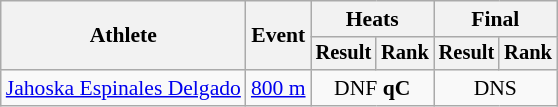<table class="wikitable" style="font-size:90%">
<tr>
<th rowspan=2>Athlete</th>
<th rowspan=2>Event</th>
<th colspan=2>Heats</th>
<th colspan=2>Final</th>
</tr>
<tr style="font-size:95%">
<th>Result</th>
<th>Rank</th>
<th>Result</th>
<th>Rank</th>
</tr>
<tr align=center>
<td align=left><a href='#'>Jahoska Espinales Delgado</a></td>
<td align=left><a href='#'>800 m</a></td>
<td colspan=2>DNF <strong>qC</strong></td>
<td colspan=2>DNS</td>
</tr>
</table>
